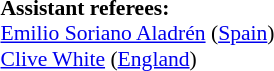<table width=50% style="font-size: 90%">
<tr>
<td><br><strong>Assistant referees:</strong>
<br><a href='#'>Emilio Soriano Aladrén</a> (<a href='#'>Spain</a>)
<br><a href='#'>Clive White</a> (<a href='#'>England</a>)</td>
</tr>
</table>
